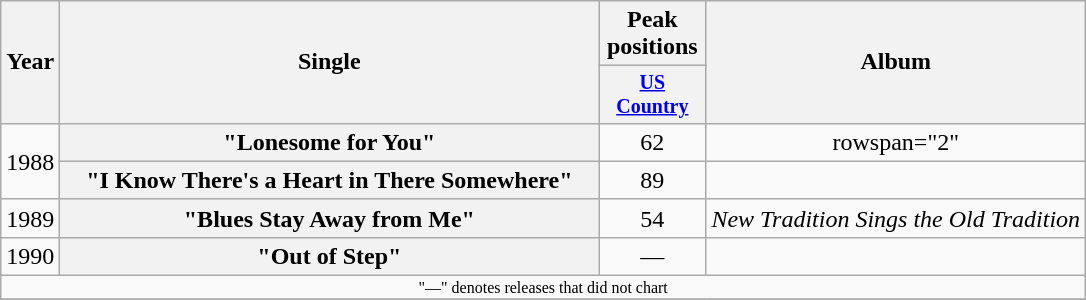<table class="wikitable plainrowheaders" style="text-align:center;">
<tr>
<th rowspan="2">Year</th>
<th rowspan="2" style="width:22em;">Single</th>
<th>Peak positions</th>
<th rowspan="2">Album</th>
</tr>
<tr style="font-size:smaller;">
<th width="65"><a href='#'>US Country</a></th>
</tr>
<tr>
<td rowspan="2">1988</td>
<th scope="row">"Lonesome for You"</th>
<td>62</td>
<td>rowspan="2" </td>
</tr>
<tr>
<th scope="row">"I Know There's a Heart in There Somewhere"</th>
<td>89</td>
</tr>
<tr>
<td>1989</td>
<th scope="row">"Blues Stay Away from Me"</th>
<td>54</td>
<td align="left"><em>New Tradition Sings the Old Tradition</em></td>
</tr>
<tr>
<td>1990</td>
<th scope="row">"Out of Step"</th>
<td>—</td>
<td></td>
</tr>
<tr>
<td colspan="4" style="font-size:8pt">"—" denotes releases that did not chart</td>
</tr>
<tr>
</tr>
</table>
